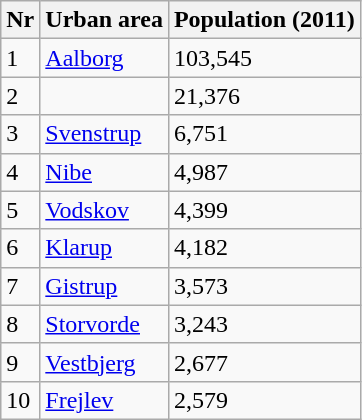<table class="wikitable">
<tr>
<th>Nr</th>
<th>Urban area</th>
<th>Population (2011)</th>
</tr>
<tr>
<td>1</td>
<td><a href='#'>Aalborg</a></td>
<td>103,545</td>
</tr>
<tr>
<td>2</td>
<td></td>
<td>21,376</td>
</tr>
<tr>
<td>3</td>
<td><a href='#'>Svenstrup</a></td>
<td>6,751</td>
</tr>
<tr>
<td>4</td>
<td><a href='#'>Nibe</a></td>
<td>4,987</td>
</tr>
<tr>
<td>5</td>
<td><a href='#'>Vodskov</a></td>
<td>4,399</td>
</tr>
<tr>
<td>6</td>
<td><a href='#'>Klarup</a></td>
<td>4,182</td>
</tr>
<tr>
<td>7</td>
<td><a href='#'>Gistrup</a></td>
<td>3,573</td>
</tr>
<tr>
<td>8</td>
<td><a href='#'>Storvorde</a></td>
<td>3,243</td>
</tr>
<tr>
<td>9</td>
<td><a href='#'>Vestbjerg</a></td>
<td>2,677</td>
</tr>
<tr>
<td>10</td>
<td><a href='#'>Frejlev</a></td>
<td>2,579</td>
</tr>
</table>
